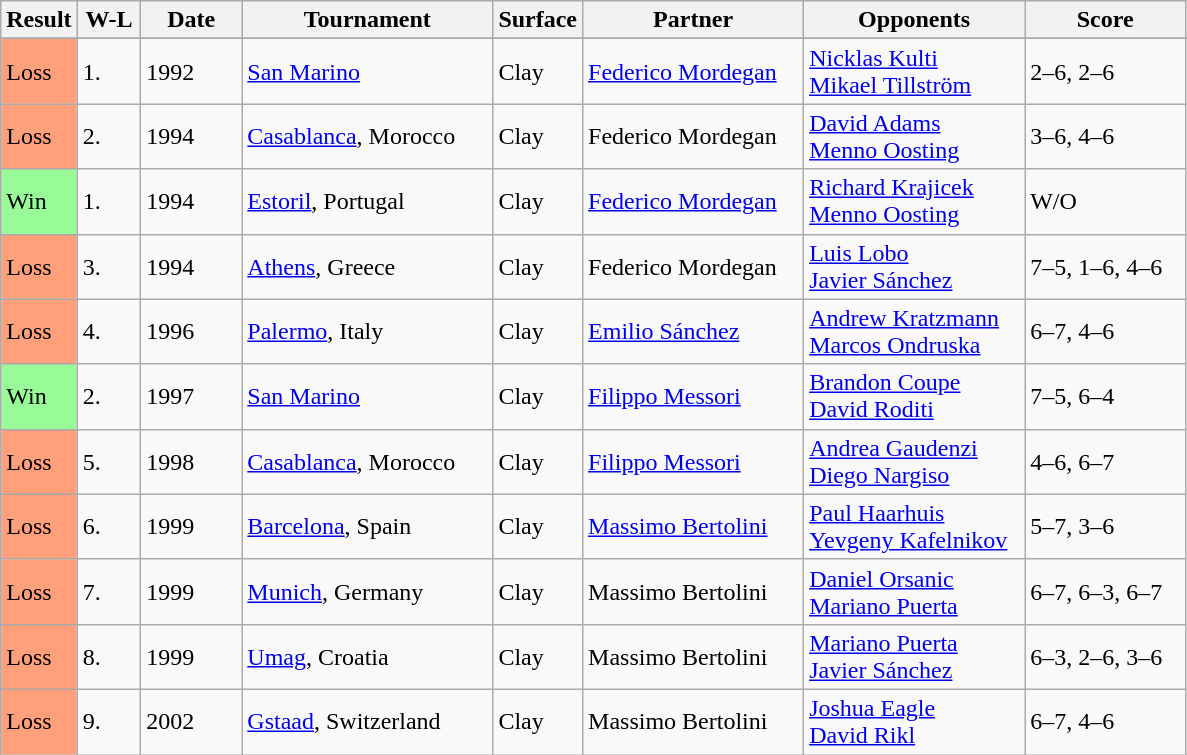<table class="sortable wikitable">
<tr>
<th style="width:40px">Result</th>
<th style="width:35px" class="unsortable">W-L</th>
<th style="width:60px">Date</th>
<th style="width:160px">Tournament</th>
<th style="width:50px">Surface</th>
<th style="width:140px">Partner</th>
<th style="width:140px">Opponents</th>
<th style="width:100px" class="unsortable">Score</th>
</tr>
<tr>
</tr>
<tr>
<td style="background:#ffa07a;">Loss</td>
<td>1.</td>
<td>1992</td>
<td><a href='#'>San Marino</a></td>
<td>Clay</td>
<td> <a href='#'>Federico Mordegan</a></td>
<td> <a href='#'>Nicklas Kulti</a> <br>  <a href='#'>Mikael Tillström</a></td>
<td>2–6, 2–6</td>
</tr>
<tr>
<td style="background:#ffa07a;">Loss</td>
<td>2.</td>
<td>1994</td>
<td><a href='#'>Casablanca</a>, Morocco</td>
<td>Clay</td>
<td> Federico Mordegan</td>
<td> <a href='#'>David Adams</a> <br>  <a href='#'>Menno Oosting</a></td>
<td>3–6, 4–6</td>
</tr>
<tr>
<td style="background:#98fb98;">Win</td>
<td>1.</td>
<td>1994</td>
<td><a href='#'>Estoril</a>, Portugal</td>
<td>Clay</td>
<td> <a href='#'>Federico Mordegan</a></td>
<td> <a href='#'>Richard Krajicek</a> <br>  <a href='#'>Menno Oosting</a></td>
<td>W/O</td>
</tr>
<tr>
<td style="background:#ffa07a;">Loss</td>
<td>3.</td>
<td>1994</td>
<td><a href='#'>Athens</a>, Greece</td>
<td>Clay</td>
<td> Federico Mordegan</td>
<td> <a href='#'>Luis Lobo</a> <br>  <a href='#'>Javier Sánchez</a></td>
<td>7–5, 1–6, 4–6</td>
</tr>
<tr>
<td style="background:#ffa07a;">Loss</td>
<td>4.</td>
<td>1996</td>
<td><a href='#'>Palermo</a>, Italy</td>
<td>Clay</td>
<td> <a href='#'>Emilio Sánchez</a></td>
<td> <a href='#'>Andrew Kratzmann</a> <br>  <a href='#'>Marcos Ondruska</a></td>
<td>6–7, 4–6</td>
</tr>
<tr>
<td style="background:#98fb98;">Win</td>
<td>2.</td>
<td>1997</td>
<td><a href='#'>San Marino</a></td>
<td>Clay</td>
<td> <a href='#'>Filippo Messori</a></td>
<td> <a href='#'>Brandon Coupe</a> <br>  <a href='#'>David Roditi</a></td>
<td>7–5, 6–4</td>
</tr>
<tr>
<td style="background:#ffa07a;">Loss</td>
<td>5.</td>
<td>1998</td>
<td><a href='#'>Casablanca</a>, Morocco</td>
<td>Clay</td>
<td> <a href='#'>Filippo Messori</a></td>
<td> <a href='#'>Andrea Gaudenzi</a> <br>  <a href='#'>Diego Nargiso</a></td>
<td>4–6, 6–7</td>
</tr>
<tr>
<td style="background:#ffa07a;">Loss</td>
<td>6.</td>
<td>1999</td>
<td><a href='#'>Barcelona</a>, Spain</td>
<td>Clay</td>
<td> <a href='#'>Massimo Bertolini</a></td>
<td> <a href='#'>Paul Haarhuis</a> <br>  <a href='#'>Yevgeny Kafelnikov</a></td>
<td>5–7, 3–6</td>
</tr>
<tr>
<td style="background:#ffa07a;">Loss</td>
<td>7.</td>
<td>1999</td>
<td><a href='#'>Munich</a>, Germany</td>
<td>Clay</td>
<td> Massimo Bertolini</td>
<td> <a href='#'>Daniel Orsanic</a> <br>  <a href='#'>Mariano Puerta</a></td>
<td>6–7, 6–3, 6–7</td>
</tr>
<tr>
<td style="background:#ffa07a;">Loss</td>
<td>8.</td>
<td>1999</td>
<td><a href='#'>Umag</a>, Croatia</td>
<td>Clay</td>
<td> Massimo Bertolini</td>
<td> <a href='#'>Mariano Puerta</a> <br>  <a href='#'>Javier Sánchez</a></td>
<td>6–3, 2–6, 3–6</td>
</tr>
<tr>
<td style="background:#ffa07a;">Loss</td>
<td>9.</td>
<td>2002</td>
<td><a href='#'>Gstaad</a>, Switzerland</td>
<td>Clay</td>
<td> Massimo Bertolini</td>
<td> <a href='#'>Joshua Eagle</a> <br>  <a href='#'>David Rikl</a></td>
<td>6–7, 4–6</td>
</tr>
</table>
